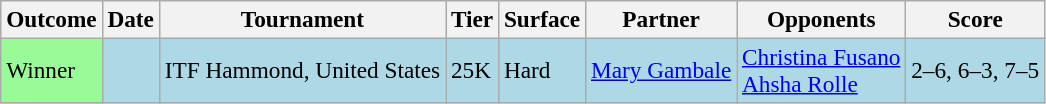<table class="sortable wikitable" style=font-size:97%>
<tr>
<th>Outcome</th>
<th>Date</th>
<th>Tournament</th>
<th>Tier</th>
<th>Surface</th>
<th>Partner</th>
<th>Opponents</th>
<th>Score</th>
</tr>
<tr style="background:lightblue;">
<td style="background:#98fb98;">Winner</td>
<td></td>
<td>ITF Hammond, United States</td>
<td>25K</td>
<td>Hard</td>
<td> <a href='#'>Mary Gambale</a></td>
<td> <a href='#'>Christina Fusano</a><br> <a href='#'>Ahsha Rolle</a></td>
<td>2–6, 6–3, 7–5</td>
</tr>
</table>
